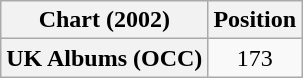<table class="wikitable plainrowheaders" style="text-align:center">
<tr>
<th scope="col">Chart (2002)</th>
<th scope="col">Position</th>
</tr>
<tr>
<th scope="row">UK Albums (OCC)</th>
<td>173</td>
</tr>
</table>
